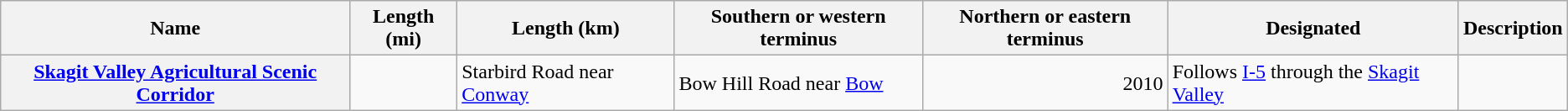<table class="wikitable sortable plainrowheaders">
<tr>
<th scope="col">Name</th>
<th scope="col">Length (mi)</th>
<th scope="col" class="unsortable">Length (km)</th>
<th scope="col" class="unsortable">Southern or western terminus</th>
<th scope="col" class="unsortable">Northern or eastern terminus</th>
<th scope="col">Designated</th>
<th scope="col" class="unsortable">Description</th>
</tr>
<tr>
<th scope="row"><a href='#'>Skagit Valley Agricultural Scenic Corridor</a></th>
<td></td>
<td>Starbird Road near <a href='#'>Conway</a></td>
<td>Bow Hill Road near <a href='#'>Bow</a></td>
<td align=right>2010</td>
<td>Follows <a href='#'>I-5</a> through the <a href='#'>Skagit Valley</a></td>
</tr>
</table>
